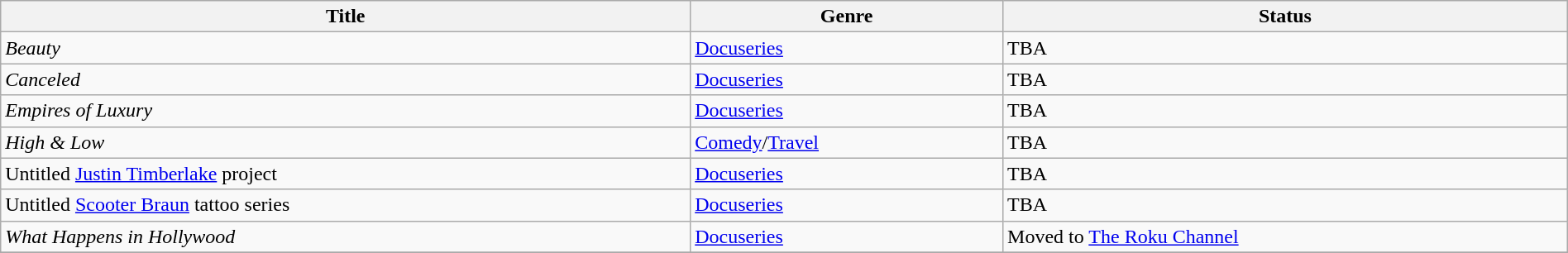<table class="wikitable sortable" style="width:100%;">
<tr>
<th>Title</th>
<th>Genre</th>
<th>Status</th>
</tr>
<tr>
<td><em>Beauty</em></td>
<td><a href='#'>Docuseries</a></td>
<td>TBA</td>
</tr>
<tr>
<td><em>Canceled</em></td>
<td><a href='#'>Docuseries</a></td>
<td>TBA</td>
</tr>
<tr>
<td><em>Empires of Luxury</em></td>
<td><a href='#'>Docuseries</a></td>
<td>TBA</td>
</tr>
<tr>
<td><em>High & Low</em></td>
<td><a href='#'>Comedy</a>/<a href='#'>Travel</a></td>
<td>TBA</td>
</tr>
<tr>
<td>Untitled <a href='#'>Justin Timberlake</a> project</td>
<td><a href='#'>Docuseries</a></td>
<td>TBA</td>
</tr>
<tr>
<td>Untitled <a href='#'>Scooter Braun</a> tattoo series</td>
<td><a href='#'>Docuseries</a></td>
<td>TBA</td>
</tr>
<tr>
<td><em>What Happens in Hollywood</em></td>
<td><a href='#'>Docuseries</a></td>
<td>Moved to <a href='#'>The Roku Channel</a></td>
</tr>
<tr>
</tr>
</table>
